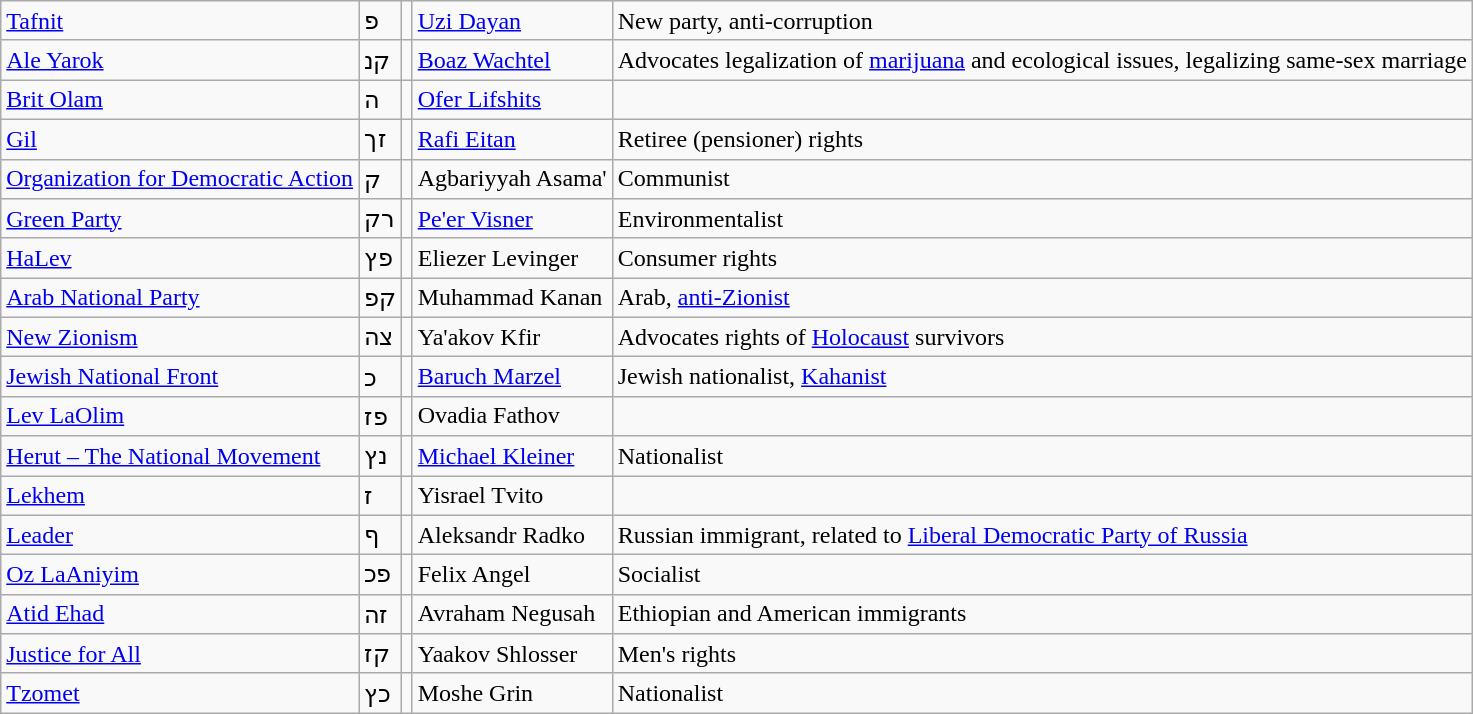<table class="wikitable">
<tr>
<td><a href='#'>Tafnit</a></td>
<td>פ</td>
<td></td>
<td><a href='#'>Uzi Dayan</a></td>
<td>New party, anti-corruption</td>
</tr>
<tr>
<td><a href='#'>Ale Yarok</a></td>
<td>קנ</td>
<td></td>
<td><a href='#'>Boaz Wachtel</a></td>
<td>Advocates legalization of <a href='#'>marijuana</a> and ecological issues, legalizing same-sex marriage</td>
</tr>
<tr>
<td><a href='#'>Brit Olam</a></td>
<td>ה</td>
<td></td>
<td><a href='#'>Ofer Lifshits</a></td>
<td></td>
</tr>
<tr>
<td><a href='#'>Gil</a></td>
<td>זך</td>
<td></td>
<td><a href='#'>Rafi Eitan</a></td>
<td>Retiree (pensioner) rights</td>
</tr>
<tr>
<td><a href='#'>Organization for Democratic Action</a></td>
<td>ק</td>
<td></td>
<td>Agbariyyah Asama'</td>
<td>Communist</td>
</tr>
<tr>
<td><a href='#'>Green Party</a></td>
<td>רק</td>
<td></td>
<td><a href='#'>Pe'er Visner</a></td>
<td>Environmentalist</td>
</tr>
<tr>
<td><a href='#'>HaLev</a></td>
<td>פץ</td>
<td></td>
<td>Eliezer Levinger</td>
<td>Consumer rights</td>
</tr>
<tr>
<td><a href='#'>Arab National Party</a></td>
<td>קפ</td>
<td></td>
<td>Muhammad Kanan</td>
<td>Arab, <a href='#'>anti-Zionist</a></td>
</tr>
<tr>
<td><a href='#'>New Zionism</a></td>
<td>צה</td>
<td></td>
<td>Ya'akov Kfir</td>
<td>Advocates rights of <a href='#'>Holocaust</a> survivors</td>
</tr>
<tr>
<td><a href='#'>Jewish National Front</a></td>
<td>כ</td>
<td></td>
<td><a href='#'>Baruch Marzel</a></td>
<td>Jewish nationalist, <a href='#'>Kahanist</a></td>
</tr>
<tr>
<td><a href='#'>Lev LaOlim</a></td>
<td>פז</td>
<td></td>
<td>Ovadia Fathov</td>
<td></td>
</tr>
<tr>
<td><a href='#'>Herut – The National Movement</a></td>
<td>נץ</td>
<td></td>
<td><a href='#'>Michael Kleiner</a></td>
<td>Nationalist</td>
</tr>
<tr>
<td><a href='#'>Lekhem</a></td>
<td>ז</td>
<td></td>
<td>Yisrael Tvito</td>
<td></td>
</tr>
<tr>
<td><a href='#'>Leader</a></td>
<td>ף</td>
<td></td>
<td>Aleksandr Radko</td>
<td>Russian immigrant, related to <a href='#'>Liberal Democratic Party of Russia</a></td>
</tr>
<tr>
<td><a href='#'>Oz LaAniyim</a></td>
<td>פכ</td>
<td></td>
<td>Felix Angel</td>
<td>Socialist</td>
</tr>
<tr>
<td><a href='#'>Atid Ehad</a></td>
<td>זה</td>
<td></td>
<td>Avraham Negusah</td>
<td>Ethiopian and American immigrants</td>
</tr>
<tr>
<td><a href='#'>Justice for All</a></td>
<td>קז</td>
<td></td>
<td>Yaakov Shlosser</td>
<td>Men's rights</td>
</tr>
<tr>
<td><a href='#'>Tzomet</a></td>
<td>כץ</td>
<td></td>
<td>Moshe Grin</td>
<td>Nationalist</td>
</tr>
</table>
